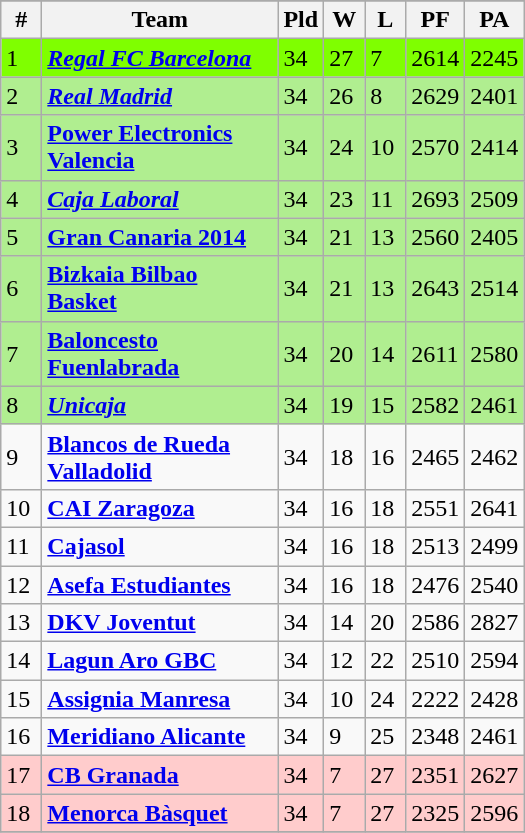<table class=wikitable>
<tr align=center>
</tr>
<tr>
<th width=20>#</th>
<th width=150>Team</th>
<th width=20>Pld</th>
<th width=20>W</th>
<th width=20>L</th>
<th width=30>PF</th>
<th width=30>PA</th>
</tr>
<tr bgcolor=7fff00>
<td>1</td>
<td align="left"><strong><em><a href='#'>Regal FC Barcelona</a></em></strong></td>
<td>34</td>
<td>27</td>
<td>7</td>
<td>2614</td>
<td>2245</td>
</tr>
<tr bgcolor=B0EE90>
<td>2</td>
<td align="left"><strong><em><a href='#'>Real Madrid</a></em></strong></td>
<td>34</td>
<td>26</td>
<td>8</td>
<td>2629</td>
<td>2401</td>
</tr>
<tr bgcolor=B0EE90>
<td>3</td>
<td align="left"><strong><a href='#'>Power Electronics Valencia</a></strong></td>
<td>34</td>
<td>24</td>
<td>10</td>
<td>2570</td>
<td>2414</td>
</tr>
<tr bgcolor=B0EE90>
<td>4</td>
<td align="left"><strong><em><a href='#'>Caja Laboral</a></em></strong></td>
<td>34</td>
<td>23</td>
<td>11</td>
<td>2693</td>
<td>2509</td>
</tr>
<tr bgcolor=B0EE90>
<td>5</td>
<td align="left"><strong><a href='#'>Gran Canaria 2014</a></strong></td>
<td>34</td>
<td>21</td>
<td>13</td>
<td>2560</td>
<td>2405</td>
</tr>
<tr bgcolor=B0EE90>
<td>6</td>
<td align="left"><strong><a href='#'>Bizkaia Bilbao Basket</a></strong></td>
<td>34</td>
<td>21</td>
<td>13</td>
<td>2643</td>
<td>2514</td>
</tr>
<tr bgcolor=B0EE90>
<td>7</td>
<td align="left"><strong><a href='#'>Baloncesto Fuenlabrada</a></strong></td>
<td>34</td>
<td>20</td>
<td>14</td>
<td>2611</td>
<td>2580</td>
</tr>
<tr bgcolor=B0EE90>
<td>8</td>
<td align="left"><strong><em><a href='#'>Unicaja</a></em></strong></td>
<td>34</td>
<td>19</td>
<td>15</td>
<td>2582</td>
<td>2461</td>
</tr>
<tr>
<td>9</td>
<td align="left"><strong><a href='#'>Blancos de Rueda Valladolid</a></strong></td>
<td>34</td>
<td>18</td>
<td>16</td>
<td>2465</td>
<td>2462</td>
</tr>
<tr>
<td>10</td>
<td align="left"><strong><a href='#'>CAI Zaragoza</a></strong></td>
<td>34</td>
<td>16</td>
<td>18</td>
<td>2551</td>
<td>2641</td>
</tr>
<tr>
<td>11</td>
<td align="left"><strong><a href='#'>Cajasol</a></strong></td>
<td>34</td>
<td>16</td>
<td>18</td>
<td>2513</td>
<td>2499</td>
</tr>
<tr>
<td>12</td>
<td align="left"><strong><a href='#'>Asefa Estudiantes</a></strong></td>
<td>34</td>
<td>16</td>
<td>18</td>
<td>2476</td>
<td>2540</td>
</tr>
<tr>
<td>13</td>
<td align="left"><strong><a href='#'>DKV Joventut</a></strong></td>
<td>34</td>
<td>14</td>
<td>20</td>
<td>2586</td>
<td>2827</td>
</tr>
<tr>
<td>14</td>
<td align="left"><strong><a href='#'>Lagun Aro GBC</a></strong></td>
<td>34</td>
<td>12</td>
<td>22</td>
<td>2510</td>
<td>2594</td>
</tr>
<tr>
<td>15</td>
<td align="left"><strong><a href='#'>Assignia Manresa</a></strong></td>
<td>34</td>
<td>10</td>
<td>24</td>
<td>2222</td>
<td>2428</td>
</tr>
<tr>
<td>16</td>
<td align="left"><strong><a href='#'>Meridiano Alicante</a></strong></td>
<td>34</td>
<td>9</td>
<td>25</td>
<td>2348</td>
<td>2461</td>
</tr>
<tr bgcolor=FFCCCC>
<td>17</td>
<td align="left"><strong><a href='#'>CB Granada</a></strong></td>
<td>34</td>
<td>7</td>
<td>27</td>
<td>2351</td>
<td>2627</td>
</tr>
<tr bgcolor=FFCCCC>
<td>18</td>
<td align="left"><strong><a href='#'>Menorca Bàsquet</a></strong></td>
<td>34</td>
<td>7</td>
<td>27</td>
<td>2325</td>
<td>2596</td>
</tr>
<tr>
</tr>
</table>
